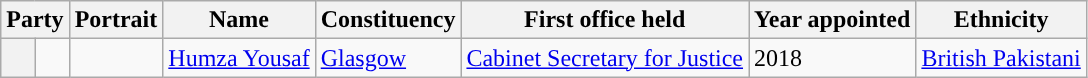<table class="wikitable sortable">
<tr>
<th colspan=2>Party</th>
<th>Portrait</th>
<th>Name</th>
<th>Constituency</th>
<th>First office held</th>
<th>Year appointed</th>
<th>Ethnicity</th>
</tr>
<tr>
<th style="background-color: "></th>
<td></td>
<td></td>
<td><a href='#'>Humza Yousaf</a></td>
<td><a href='#'>Glasgow</a></td>
<td><a href='#'>Cabinet Secretary for Justice</a></td>
<td>2018</td>
<td><a href='#'>British Pakistani</a></td>
</tr>
</table>
